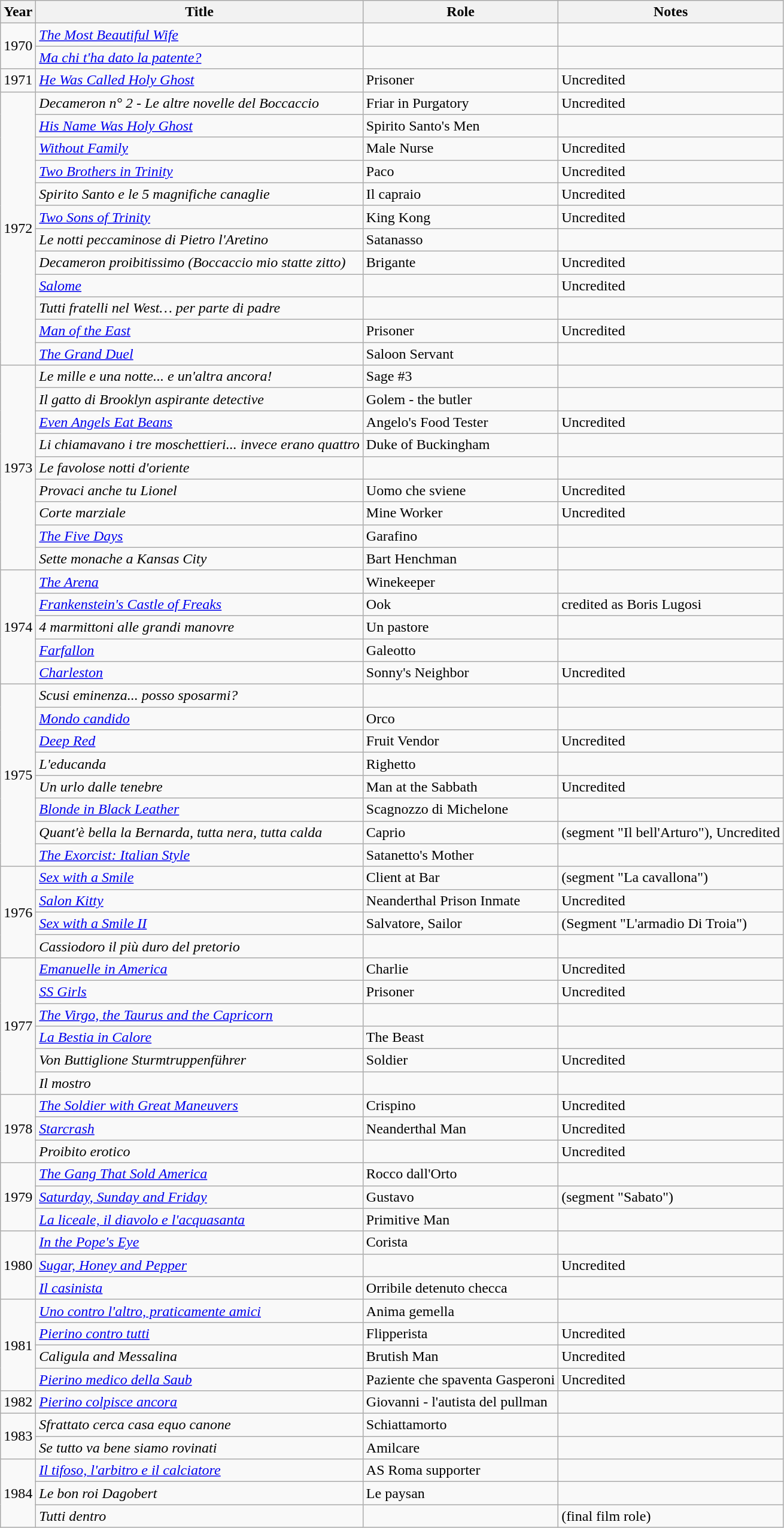<table class="wikitable sortable">
<tr>
<th>Year</th>
<th>Title</th>
<th>Role</th>
<th class="unsortable">Notes</th>
</tr>
<tr>
<td rowspan=2>1970</td>
<td><em><a href='#'>The Most Beautiful Wife</a></em></td>
<td></td>
<td></td>
</tr>
<tr>
<td><em><a href='#'>Ma chi t'ha dato la patente?</a></em></td>
<td></td>
<td></td>
</tr>
<tr>
<td>1971</td>
<td><em><a href='#'>He Was Called Holy Ghost</a></em></td>
<td>Prisoner</td>
<td>Uncredited</td>
</tr>
<tr>
<td rowspan=12>1972</td>
<td><em>Decameron n° 2 - Le altre novelle del Boccaccio</em></td>
<td>Friar in Purgatory</td>
<td>Uncredited</td>
</tr>
<tr>
<td><em><a href='#'>His Name Was Holy Ghost</a></em></td>
<td>Spirito Santo's Men</td>
<td></td>
</tr>
<tr>
<td><em><a href='#'>Without Family</a></em></td>
<td>Male Nurse</td>
<td>Uncredited</td>
</tr>
<tr>
<td><em><a href='#'>Two Brothers in Trinity</a></em></td>
<td>Paco</td>
<td>Uncredited</td>
</tr>
<tr>
<td><em>Spirito Santo e le 5 magnifiche canaglie</em></td>
<td>Il capraio</td>
<td>Uncredited</td>
</tr>
<tr>
<td><em><a href='#'>Two Sons of Trinity</a></em></td>
<td>King Kong</td>
<td>Uncredited</td>
</tr>
<tr>
<td><em>Le notti peccaminose di Pietro l'Aretino</em></td>
<td>Satanasso</td>
<td></td>
</tr>
<tr>
<td><em>Decameron proibitissimo (Boccaccio mio statte zitto)</em></td>
<td>Brigante</td>
<td>Uncredited</td>
</tr>
<tr>
<td><em><a href='#'>Salome</a></em></td>
<td></td>
<td>Uncredited</td>
</tr>
<tr>
<td><em>Tutti fratelli nel West… per parte di padre</em></td>
<td></td>
<td></td>
</tr>
<tr>
<td><em><a href='#'>Man of the East</a></em></td>
<td>Prisoner</td>
<td>Uncredited</td>
</tr>
<tr>
<td><em><a href='#'>The Grand Duel</a></em></td>
<td>Saloon Servant</td>
<td></td>
</tr>
<tr>
<td rowspan=9>1973</td>
<td><em>Le mille e una notte... e un'altra ancora!</em></td>
<td>Sage #3</td>
<td></td>
</tr>
<tr>
<td><em>Il gatto di Brooklyn aspirante detective</em></td>
<td>Golem - the butler</td>
<td></td>
</tr>
<tr>
<td><em><a href='#'>Even Angels Eat Beans</a></em></td>
<td>Angelo's Food Tester</td>
<td>Uncredited</td>
</tr>
<tr>
<td><em>Li chiamavano i tre moschettieri... invece erano quattro</em></td>
<td>Duke of Buckingham</td>
<td></td>
</tr>
<tr>
<td><em>Le favolose notti d'oriente</em></td>
<td></td>
<td></td>
</tr>
<tr>
<td><em>Provaci anche tu Lionel</em></td>
<td>Uomo che sviene</td>
<td>Uncredited</td>
</tr>
<tr>
<td><em>Corte marziale</em></td>
<td>Mine Worker</td>
<td>Uncredited</td>
</tr>
<tr>
<td><em><a href='#'>The Five Days</a></em></td>
<td>Garafino</td>
<td></td>
</tr>
<tr>
<td><em>Sette monache a Kansas City</em></td>
<td>Bart Henchman</td>
<td></td>
</tr>
<tr>
<td rowspan=5>1974</td>
<td><em><a href='#'>The Arena</a></em></td>
<td>Winekeeper</td>
<td></td>
</tr>
<tr>
<td><em><a href='#'>Frankenstein's Castle of Freaks</a></em></td>
<td>Ook</td>
<td>credited as Boris Lugosi</td>
</tr>
<tr>
<td><em>4 marmittoni alle grandi manovre</em></td>
<td>Un pastore</td>
<td></td>
</tr>
<tr>
<td><em><a href='#'>Farfallon</a></em></td>
<td>Galeotto</td>
<td></td>
</tr>
<tr>
<td><em><a href='#'>Charleston</a></em></td>
<td>Sonny's Neighbor</td>
<td>Uncredited</td>
</tr>
<tr>
<td rowspan=8>1975</td>
<td><em>Scusi eminenza... posso sposarmi?</em></td>
<td></td>
<td></td>
</tr>
<tr>
<td><em><a href='#'>Mondo candido</a></em></td>
<td>Orco</td>
<td></td>
</tr>
<tr>
<td><em><a href='#'>Deep Red</a></em></td>
<td>Fruit Vendor</td>
<td>Uncredited</td>
</tr>
<tr>
<td><em>L'educanda</em></td>
<td>Righetto</td>
<td></td>
</tr>
<tr>
<td><em>Un urlo dalle tenebre</em></td>
<td>Man at the Sabbath</td>
<td>Uncredited</td>
</tr>
<tr>
<td><em><a href='#'>Blonde in Black Leather</a></em></td>
<td>Scagnozzo di Michelone</td>
<td></td>
</tr>
<tr>
<td><em>Quant'è bella la Bernarda, tutta nera, tutta calda</em></td>
<td>Caprio</td>
<td>(segment "Il bell'Arturo"), Uncredited</td>
</tr>
<tr>
<td><em><a href='#'>The Exorcist: Italian Style</a></em></td>
<td>Satanetto's Mother</td>
<td></td>
</tr>
<tr>
<td rowspan=4>1976</td>
<td><em><a href='#'>Sex with a Smile</a></em></td>
<td>Client at Bar</td>
<td>(segment "La cavallona")</td>
</tr>
<tr>
<td><em><a href='#'>Salon Kitty</a></em></td>
<td>Neanderthal Prison Inmate</td>
<td>Uncredited</td>
</tr>
<tr>
<td><em><a href='#'>Sex with a Smile II</a></em></td>
<td>Salvatore, Sailor</td>
<td>(Segment "L'armadio Di Troia")</td>
</tr>
<tr>
<td><em>Cassiodoro il più duro del pretorio</em></td>
<td></td>
<td></td>
</tr>
<tr>
<td rowspan=6>1977</td>
<td><em><a href='#'>Emanuelle in America</a></em></td>
<td>Charlie</td>
<td>Uncredited</td>
</tr>
<tr>
<td><em><a href='#'>SS Girls</a></em></td>
<td>Prisoner</td>
<td>Uncredited</td>
</tr>
<tr>
<td><em><a href='#'>The Virgo, the Taurus and the Capricorn</a></em></td>
<td></td>
<td></td>
</tr>
<tr>
<td><em><a href='#'>La Bestia in Calore</a></em></td>
<td>The Beast</td>
<td></td>
</tr>
<tr>
<td><em>Von Buttiglione Sturmtruppenführer</em></td>
<td>Soldier</td>
<td>Uncredited</td>
</tr>
<tr>
<td><em>Il mostro</em></td>
<td></td>
<td></td>
</tr>
<tr>
<td rowspan=3>1978</td>
<td><em><a href='#'>The Soldier with Great Maneuvers</a></em></td>
<td>Crispino</td>
<td>Uncredited</td>
</tr>
<tr>
<td><em><a href='#'>Starcrash</a></em></td>
<td>Neanderthal Man</td>
<td>Uncredited</td>
</tr>
<tr>
<td><em>Proibito erotico</em></td>
<td></td>
<td>Uncredited</td>
</tr>
<tr>
<td rowspan=3>1979</td>
<td><em><a href='#'>The Gang That Sold America</a></em></td>
<td>Rocco dall'Orto</td>
<td></td>
</tr>
<tr>
<td><em><a href='#'>Saturday, Sunday and Friday</a></em></td>
<td>Gustavo</td>
<td>(segment "Sabato")</td>
</tr>
<tr>
<td><em><a href='#'>La liceale, il diavolo e l'acquasanta</a></em></td>
<td>Primitive Man</td>
<td></td>
</tr>
<tr>
<td rowspan=3>1980</td>
<td><em><a href='#'>In the Pope's Eye</a></em></td>
<td>Corista</td>
<td></td>
</tr>
<tr>
<td><em><a href='#'>Sugar, Honey and Pepper</a></em></td>
<td></td>
<td>Uncredited</td>
</tr>
<tr>
<td><em><a href='#'>Il casinista</a></em></td>
<td>Orribile detenuto checca</td>
<td></td>
</tr>
<tr>
<td rowspan=4>1981</td>
<td><em><a href='#'>Uno contro l'altro, praticamente amici</a></em></td>
<td>Anima gemella</td>
<td></td>
</tr>
<tr>
<td><em><a href='#'>Pierino contro tutti</a></em></td>
<td>Flipperista</td>
<td>Uncredited</td>
</tr>
<tr>
<td><em>Caligula and Messalina</em></td>
<td>Brutish Man</td>
<td>Uncredited</td>
</tr>
<tr>
<td><em><a href='#'>Pierino medico della Saub</a></em></td>
<td>Paziente che spaventa Gasperoni</td>
<td>Uncredited</td>
</tr>
<tr>
<td>1982</td>
<td><em><a href='#'>Pierino colpisce ancora</a></em></td>
<td>Giovanni - l'autista del pullman</td>
<td></td>
</tr>
<tr>
<td rowspan=2>1983</td>
<td><em>Sfrattato cerca casa equo canone</em></td>
<td>Schiattamorto</td>
<td></td>
</tr>
<tr>
<td><em>Se tutto va bene siamo rovinati</em></td>
<td>Amilcare</td>
<td></td>
</tr>
<tr>
<td rowspan=3>1984</td>
<td><em><a href='#'>Il tifoso, l'arbitro e il calciatore</a></em></td>
<td>AS Roma supporter</td>
<td></td>
</tr>
<tr>
<td><em>Le bon roi Dagobert</em></td>
<td>Le paysan</td>
<td></td>
</tr>
<tr>
<td><em>Tutti dentro</em></td>
<td></td>
<td>(final film role)</td>
</tr>
</table>
